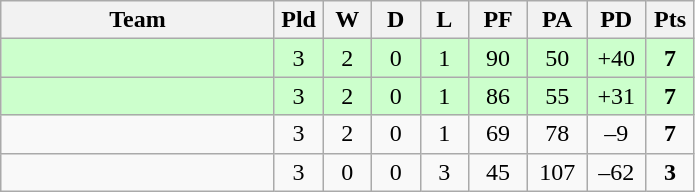<table class="wikitable" style="text-align:center;">
<tr>
<th width=175>Team</th>
<th width=25 abbr="Played">Pld</th>
<th width=25 abbr="Won">W</th>
<th width=25 abbr="Drawn">D</th>
<th width=25 abbr="Lost">L</th>
<th width=32 abbr="Points for">PF</th>
<th width=32 abbr="Points against">PA</th>
<th width=32 abbr="Points difference">PD</th>
<th width=25 abbr="Points">Pts</th>
</tr>
<tr bgcolor=ccffcc>
<td align=left></td>
<td>3</td>
<td>2</td>
<td>0</td>
<td>1</td>
<td>90</td>
<td>50</td>
<td>+40</td>
<td><strong>7</strong></td>
</tr>
<tr bgcolor=ccffcc>
<td align=left></td>
<td>3</td>
<td>2</td>
<td>0</td>
<td>1</td>
<td>86</td>
<td>55</td>
<td>+31</td>
<td><strong>7</strong></td>
</tr>
<tr>
<td align=left></td>
<td>3</td>
<td>2</td>
<td>0</td>
<td>1</td>
<td>69</td>
<td>78</td>
<td>–9</td>
<td><strong>7</strong></td>
</tr>
<tr>
<td align=left></td>
<td>3</td>
<td>0</td>
<td>0</td>
<td>3</td>
<td>45</td>
<td>107</td>
<td>–62</td>
<td><strong>3</strong></td>
</tr>
</table>
